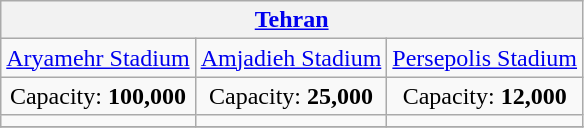<table class="wikitable" style="text-align:center">
<tr>
<th colspan=3><a href='#'>Tehran</a></th>
</tr>
<tr>
<td><a href='#'>Aryamehr Stadium</a></td>
<td><a href='#'>Amjadieh Stadium</a></td>
<td><a href='#'>Persepolis Stadium</a></td>
</tr>
<tr>
<td>Capacity: <strong>100,000</strong></td>
<td>Capacity: <strong>25,000</strong></td>
<td>Capacity: <strong>12,000</strong></td>
</tr>
<tr>
<td></td>
<td></td>
<td></td>
</tr>
<tr>
</tr>
</table>
